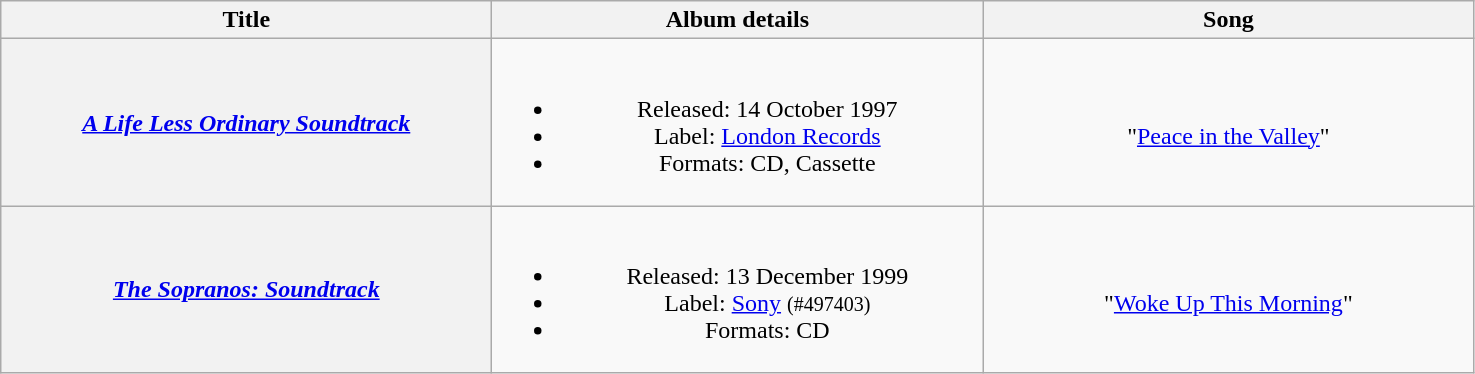<table class="wikitable plainrowheaders" style="text-align:center;">
<tr>
<th scope="col" style="width:20em;">Title</th>
<th scope="col" style="width:20em;">Album details</th>
<th scope="col" style="width:20em;">Song</th>
</tr>
<tr>
<th scope="row"><em><a href='#'>A Life Less Ordinary Soundtrack</a></em></th>
<td><br><ul><li>Released: 14 October 1997</li><li>Label: <a href='#'>London Records</a></li><li>Formats: CD, Cassette</li></ul></td>
<td><br>"<a href='#'>Peace in the Valley</a>"</td>
</tr>
<tr>
<th scope="row"><em><a href='#'>The Sopranos: Soundtrack</a></em></th>
<td><br><ul><li>Released: 13 December 1999</li><li>Label: <a href='#'>Sony</a> <small>(#497403)</small></li><li>Formats: CD</li></ul></td>
<td><br>"<a href='#'>Woke Up This Morning</a>"</td>
</tr>
</table>
